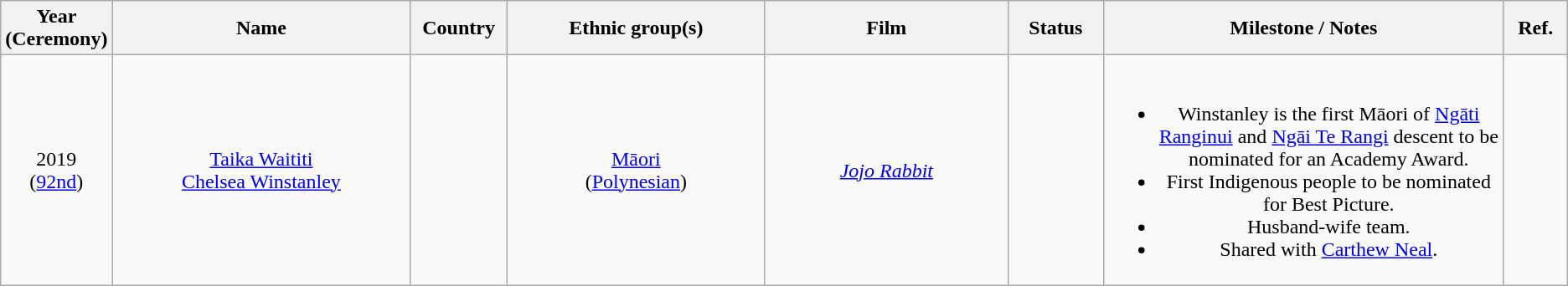<table class="wikitable" style="text-align: center">
<tr style="background:#ebf5ff;">
<th style="width:75px;">Year<br>(Ceremony)</th>
<th style="width:300px;">Name</th>
<th width="75">Country</th>
<th style="width:250px;">Ethnic group(s)</th>
<th style="width:250px;">Film</th>
<th style="width:80px;">Status</th>
<th style="width:400px;">Milestone / Notes</th>
<th style="width:50px;">Ref.</th>
</tr>
<tr>
<td>2019<br>(<a href='#'>92nd</a>)</td>
<td><a href='#'>Taika Waititi</a><br><a href='#'>Chelsea Winstanley</a></td>
<td></td>
<td><a href='#'>Māori</a><br>(<a href='#'>Polynesian</a>)</td>
<td><em><a href='#'>Jojo Rabbit</a></em></td>
<td></td>
<td><br><ul><li>Winstanley is the first Māori of <a href='#'>Ngāti Ranginui</a> and <a href='#'>Ngāi Te Rangi</a> descent to be nominated for an Academy Award.</li><li>First Indigenous people to be nominated for Best Picture.</li><li>Husband-wife team.</li><li>Shared with <a href='#'>Carthew Neal</a>.</li></ul></td>
<td></td>
</tr>
</table>
